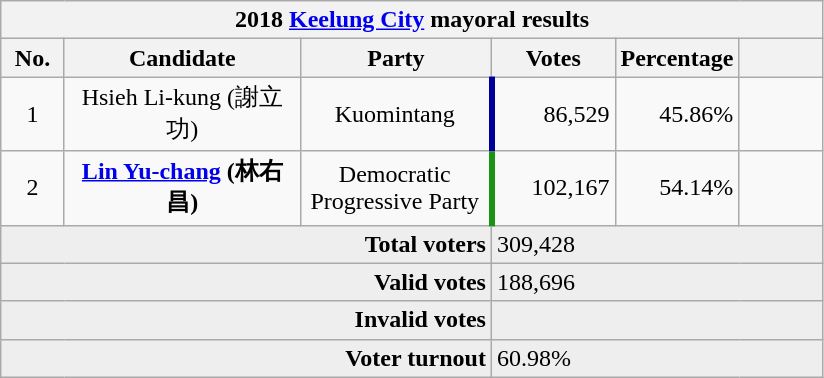<table class="wikitable collapsible" style="text-align:center">
<tr>
<th colspan="6">2018 <a href='#'>Keelung City</a> mayoral results</th>
</tr>
<tr>
<th width=35>No.</th>
<th width=150>Candidate</th>
<th width=120>Party</th>
<th width=75>Votes</th>
<th width=75>Percentage</th>
<th width=49></th>
</tr>
<tr>
<td>1</td>
<td>Hsieh Li-kung (謝立功)</td>
<td> Kuomintang</td>
<td style="border-left:4px solid #000099;" align="right">86,529</td>
<td align="right">45.86%</td>
<td align="center"></td>
</tr>
<tr>
<td>2</td>
<td><strong><a href='#'>Lin Yu-chang</a> (林右昌)</strong></td>
<td> Democratic Progressive Party</td>
<td style="border-left:4px solid #1B9413;" align="right">102,167</td>
<td align="right">54.14%</td>
<td align="center"></td>
</tr>
<tr bgcolor=EEEEEE>
<td colspan="3" align="right"><strong>Total voters</strong></td>
<td colspan="3" align="left">309,428</td>
</tr>
<tr bgcolor=EEEEEE>
<td colspan="3" align="right"><strong>Valid votes</strong></td>
<td colspan="3" align="left">188,696</td>
</tr>
<tr bgcolor=EEEEEE>
<td colspan="3" align="right"><strong>Invalid votes</strong></td>
<td colspan="3" align="left"></td>
</tr>
<tr bgcolor=EEEEEE>
<td colspan="3" align="right"><strong>Voter turnout</strong></td>
<td colspan="3" align="left">60.98%</td>
</tr>
</table>
